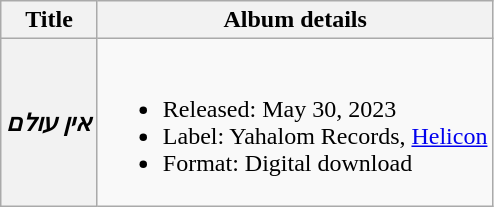<table class="wikitable plainrowheaders">
<tr>
<th>Title</th>
<th>Album details</th>
</tr>
<tr>
<th scope="row"><em>אין עולם</em></th>
<td><br><ul><li>Released: May 30, 2023</li><li>Label: Yahalom Records, <a href='#'>Helicon</a></li><li>Format: Digital download</li></ul></td>
</tr>
</table>
